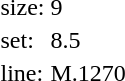<table style="margin-left:40px;">
<tr>
<td>size:</td>
<td>9</td>
</tr>
<tr>
<td>set:</td>
<td>8.5</td>
</tr>
<tr>
<td>line:</td>
<td>M.1270</td>
</tr>
</table>
